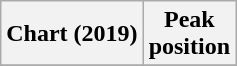<table class="wikitable sortable plainrowheaders" style="text-align:center">
<tr>
<th scope="col">Chart (2019)</th>
<th scope="col">Peak<br>position</th>
</tr>
<tr>
</tr>
</table>
